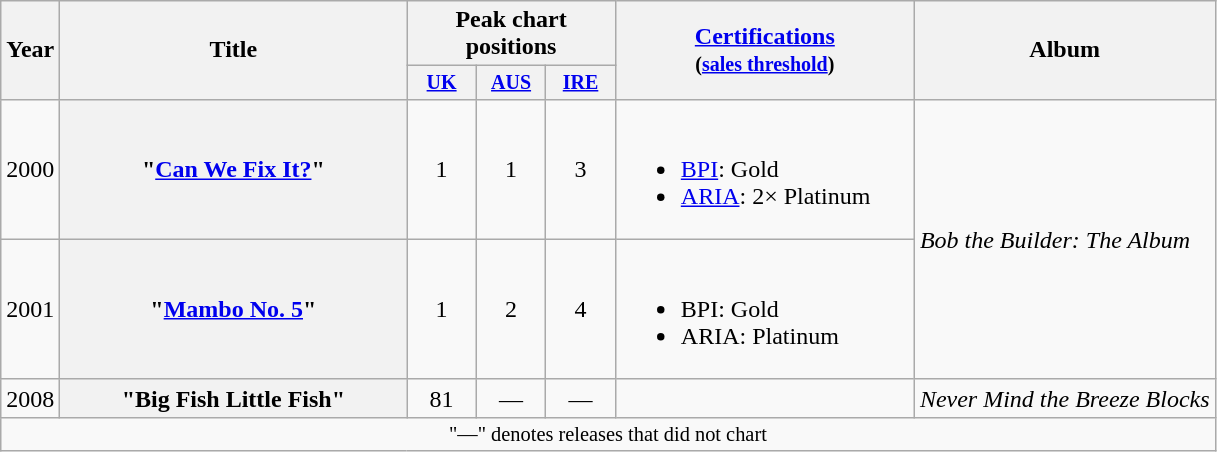<table class="wikitable plainrowheaders" style="text-align:center;">
<tr>
<th scope="col" rowspan="2">Year</th>
<th scope="col" rowspan="2" style="width:14em;">Title</th>
<th scope="col" colspan="3">Peak chart<br>positions</th>
<th scope="col" rowspan="2" style="width:12em;"><a href='#'>Certifications</a><br><small>(<a href='#'>sales threshold</a>)</small></th>
<th scope="col" rowspan="2">Album</th>
</tr>
<tr style="font-size:smaller;">
<th scope="col" width="40"><a href='#'>UK</a><br></th>
<th scope="col" width="40"><a href='#'>AUS</a><br></th>
<th scope="col" width="40"><a href='#'>IRE</a><br></th>
</tr>
<tr>
<td>2000</td>
<th scope="row">"<a href='#'>Can We Fix It?</a>"</th>
<td>1</td>
<td>1</td>
<td>3</td>
<td align="left"><br><ul><li><a href='#'>BPI</a>: Gold</li><li><a href='#'>ARIA</a>: 2× Platinum</li></ul></td>
<td align="left" rowspan="2"><em>Bob the Builder: The Album</em></td>
</tr>
<tr>
<td>2001</td>
<th scope="row">"<a href='#'>Mambo No. 5</a>"</th>
<td>1</td>
<td>2</td>
<td>4</td>
<td align="left"><br><ul><li>BPI: Gold</li><li>ARIA: Platinum</li></ul></td>
</tr>
<tr>
<td>2008</td>
<th scope="row">"Big Fish Little Fish"</th>
<td>81</td>
<td>—</td>
<td>—</td>
<td></td>
<td align="left"><em>Never Mind the Breeze Blocks</em></td>
</tr>
<tr>
<td colspan="10" style="font-size:85%">"—" denotes releases that did not chart</td>
</tr>
</table>
